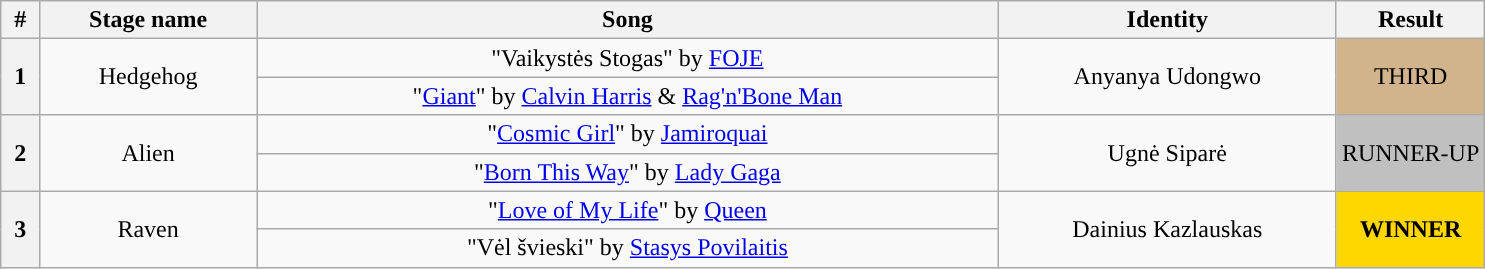<table class="wikitable plainrowheaders" style="text-align: center;">
<tr>
<th>#</th>
<th>Stage name</th>
<th>Song</th>
<th>Identity</th>
<th>Result</th>
</tr>
<tr>
<th rowspan="2">1</th>
<td rowspan="2">Hedgehog</td>
<td>"Vaikystės Stogas" by <a href='#'>FOJE</a></td>
<td rowspan="2">Anyanya Udongwo</td>
<td rowspan="2" style="width:10%;background:tan;">THIRD</td>
</tr>
<tr>
<td>"<a href='#'>Giant</a>" by <a href='#'>Calvin Harris</a> & <a href='#'>Rag'n'Bone Man</a></td>
</tr>
<tr>
<th rowspan="2">2</th>
<td rowspan="2">Alien</td>
<td>"<a href='#'>Cosmic Girl</a>" by <a href='#'>Jamiroquai</a></td>
<td rowspan="2">Ugnė Siparė</td>
<td rowspan="2" bgcolor=silver>RUNNER-UP</td>
</tr>
<tr>
<td>"<a href='#'>Born This Way</a>" by <a href='#'>Lady Gaga</a></td>
</tr>
<tr>
<th rowspan="2">3</th>
<td rowspan="2">Raven</td>
<td>"<a href='#'>Love of My Life</a>" by <a href='#'>Queen</a></td>
<td rowspan="2">Dainius Kazlauskas</td>
<td rowspan="2" bgcolor=gold><strong>WINNER</strong></td>
</tr>
<tr>
<td>"Vėl švieski" by <a href='#'>Stasys Povilaitis</a></td>
</tr>
</table>
